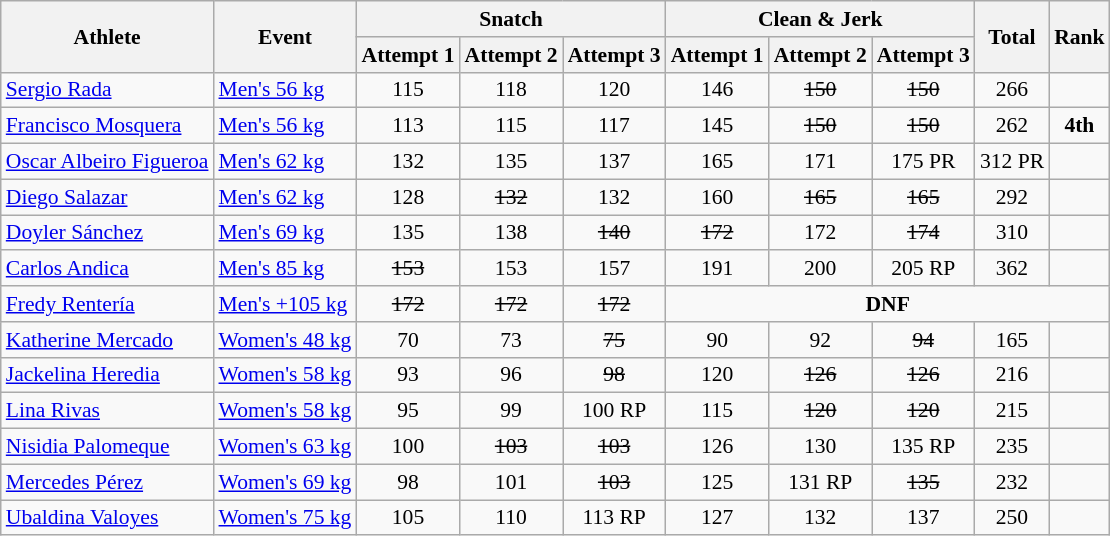<table class="wikitable" border="1" style="font-size:90%;">
<tr>
<th rowspan=2>Athlete</th>
<th rowspan=2>Event</th>
<th colspan=3>Snatch</th>
<th colspan=3>Clean & Jerk</th>
<th rowspan=2>Total</th>
<th rowspan=2>Rank</th>
</tr>
<tr>
<th>Attempt 1</th>
<th>Attempt 2</th>
<th>Attempt 3</th>
<th>Attempt 1</th>
<th>Attempt 2</th>
<th>Attempt 3</th>
</tr>
<tr>
<td><a href='#'>Sergio Rada</a></td>
<td><a href='#'>Men's 56 kg</a></td>
<td align=center>115</td>
<td align=center>118</td>
<td align=center>120</td>
<td align=center>146</td>
<td align=center><del>150</del></td>
<td align=center><del>150</del></td>
<td align=center>266</td>
<td align=center></td>
</tr>
<tr>
<td><a href='#'>Francisco Mosquera</a></td>
<td><a href='#'>Men's 56 kg</a></td>
<td align=center>113</td>
<td align=center>115</td>
<td align=center>117</td>
<td align=center>145</td>
<td align=center><del>150</del></td>
<td align=center><del>150</del></td>
<td align=center>262</td>
<td align=center><strong>4th</strong></td>
</tr>
<tr>
<td><a href='#'>Oscar Albeiro Figueroa</a></td>
<td><a href='#'>Men's 62 kg</a></td>
<td align=center>132</td>
<td align=center>135</td>
<td align=center>137</td>
<td align=center>165</td>
<td align=center>171</td>
<td align=center>175 PR</td>
<td align=center>312 PR</td>
<td align=center></td>
</tr>
<tr>
<td><a href='#'>Diego Salazar</a></td>
<td><a href='#'>Men's 62 kg</a></td>
<td align=center>128</td>
<td align=center><del>132</del></td>
<td align=center>132</td>
<td align=center>160</td>
<td align=center><del>165</del></td>
<td align=center><del>165</del></td>
<td align=center>292</td>
<td align=center></td>
</tr>
<tr>
<td><a href='#'>Doyler Sánchez</a></td>
<td><a href='#'>Men's 69 kg</a></td>
<td align=center>135</td>
<td align=center>138</td>
<td align=center><del>140</del></td>
<td align=center><del>172</del></td>
<td align=center>172</td>
<td align=center><del>174</del></td>
<td align=center>310</td>
<td align=center></td>
</tr>
<tr>
<td><a href='#'>Carlos Andica</a></td>
<td><a href='#'>Men's 85 kg</a></td>
<td align=center><del>153</del></td>
<td align=center>153</td>
<td align=center>157</td>
<td align=center>191</td>
<td align=center>200</td>
<td align=center>205 RP</td>
<td align=center>362</td>
<td align=center></td>
</tr>
<tr>
<td><a href='#'>Fredy Rentería</a></td>
<td><a href='#'>Men's +105 kg</a></td>
<td align=center><del>172</del></td>
<td align=center><del>172</del></td>
<td align=center><del>172</del></td>
<td align=center colspan="7"><strong>DNF</strong></td>
</tr>
<tr>
<td><a href='#'>Katherine Mercado</a></td>
<td><a href='#'>Women's 48 kg</a></td>
<td align=center>70</td>
<td align=center>73</td>
<td align=center><del>75</del></td>
<td align=center>90</td>
<td align=center>92</td>
<td align=center><del>94</del></td>
<td align=center>165</td>
<td align=center></td>
</tr>
<tr>
<td><a href='#'>Jackelina Heredia</a></td>
<td><a href='#'>Women's 58 kg</a></td>
<td align=center>93</td>
<td align=center>96</td>
<td align=center><del>98</del></td>
<td align=center>120</td>
<td align=center><del>126</del></td>
<td align=center><del>126</del></td>
<td align=center>216</td>
<td align=center></td>
</tr>
<tr>
<td><a href='#'>Lina Rivas</a></td>
<td><a href='#'>Women's 58 kg</a></td>
<td align=center>95</td>
<td align=center>99</td>
<td align=center>100 RP</td>
<td align=center>115</td>
<td align=center><del>120</del></td>
<td align=center><del>120</del></td>
<td align=center>215</td>
<td align=center></td>
</tr>
<tr>
<td><a href='#'>Nisidia Palomeque</a></td>
<td><a href='#'>Women's 63 kg</a></td>
<td align=center>100</td>
<td align=center><del>103</del></td>
<td align=center><del>103</del></td>
<td align=center>126</td>
<td align=center>130</td>
<td align=center>135 RP</td>
<td align=center>235</td>
<td align=center></td>
</tr>
<tr>
<td><a href='#'>Mercedes Pérez</a></td>
<td><a href='#'>Women's 69 kg</a></td>
<td align=center>98</td>
<td align=center>101</td>
<td align=center><del>103</del></td>
<td align=center>125</td>
<td align=center>131 RP</td>
<td align=center><del>135</del></td>
<td align=center>232</td>
<td align=center></td>
</tr>
<tr>
<td><a href='#'>Ubaldina Valoyes</a></td>
<td><a href='#'>Women's 75 kg</a></td>
<td align=center>105</td>
<td align=center>110</td>
<td align=center>113 RP</td>
<td align=center>127</td>
<td align=center>132</td>
<td align=center>137</td>
<td align=center>250</td>
<td align=center></td>
</tr>
</table>
